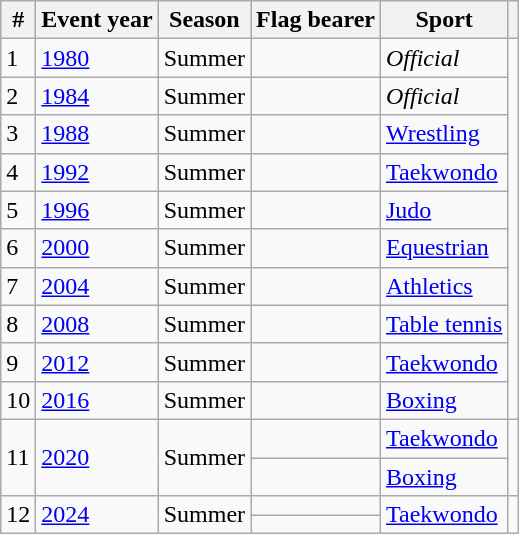<table class="wikitable sortable">
<tr>
<th>#</th>
<th>Event year</th>
<th>Season</th>
<th>Flag bearer</th>
<th>Sport</th>
<th></th>
</tr>
<tr>
<td>1</td>
<td><a href='#'>1980</a></td>
<td>Summer</td>
<td></td>
<td><em>Official</em></td>
<td rowspan=10></td>
</tr>
<tr>
<td>2</td>
<td><a href='#'>1984</a></td>
<td>Summer</td>
<td></td>
<td><em>Official</em></td>
</tr>
<tr>
<td>3</td>
<td><a href='#'>1988</a></td>
<td>Summer</td>
<td></td>
<td><a href='#'>Wrestling</a></td>
</tr>
<tr>
<td>4</td>
<td><a href='#'>1992</a></td>
<td>Summer</td>
<td></td>
<td><a href='#'>Taekwondo</a></td>
</tr>
<tr>
<td>5</td>
<td><a href='#'>1996</a></td>
<td>Summer</td>
<td></td>
<td><a href='#'>Judo</a></td>
</tr>
<tr>
<td>6</td>
<td><a href='#'>2000</a></td>
<td>Summer</td>
<td></td>
<td><a href='#'>Equestrian</a></td>
</tr>
<tr>
<td>7</td>
<td><a href='#'>2004</a></td>
<td>Summer</td>
<td></td>
<td><a href='#'>Athletics</a></td>
</tr>
<tr>
<td>8</td>
<td><a href='#'>2008</a></td>
<td>Summer</td>
<td></td>
<td><a href='#'>Table tennis</a></td>
</tr>
<tr>
<td>9</td>
<td><a href='#'>2012</a></td>
<td>Summer</td>
<td></td>
<td><a href='#'>Taekwondo</a></td>
</tr>
<tr>
<td>10</td>
<td><a href='#'>2016</a></td>
<td>Summer</td>
<td></td>
<td><a href='#'>Boxing</a></td>
</tr>
<tr>
<td rowspan=2>11</td>
<td rowspan=2><a href='#'>2020</a></td>
<td rowspan=2>Summer</td>
<td></td>
<td><a href='#'>Taekwondo</a></td>
<td rowspan=2></td>
</tr>
<tr>
<td></td>
<td><a href='#'>Boxing</a></td>
</tr>
<tr>
<td rowspan=2>12</td>
<td rowspan=2><a href='#'>2024</a></td>
<td rowspan=2>Summer</td>
<td></td>
<td rowspan=2><a href='#'>Taekwondo</a></td>
<td rowspan=2></td>
</tr>
<tr>
<td></td>
</tr>
</table>
